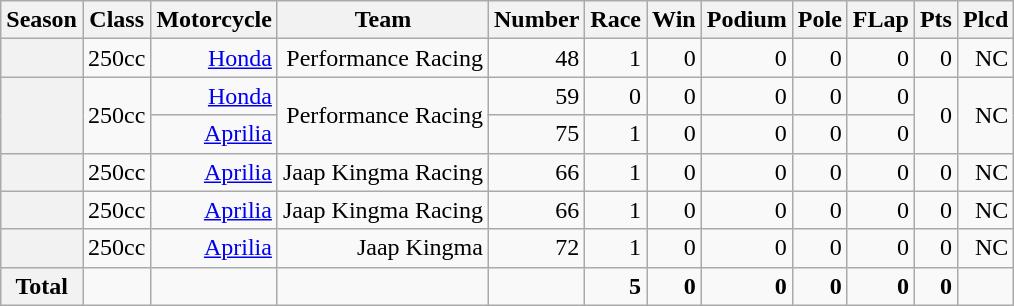<table class="wikitable" style=text-align:right>
<tr>
<th>Season</th>
<th>Class</th>
<th>Motorcycle</th>
<th>Team</th>
<th>Number</th>
<th>Race</th>
<th>Win</th>
<th>Podium</th>
<th>Pole</th>
<th>FLap</th>
<th>Pts</th>
<th>Plcd</th>
</tr>
<tr>
<th></th>
<td>250cc</td>
<td><a href='#'>Honda</a></td>
<td>Performance Racing</td>
<td>48</td>
<td>1</td>
<td>0</td>
<td>0</td>
<td>0</td>
<td>0</td>
<td>0</td>
<td>NC</td>
</tr>
<tr>
<th rowspan=2></th>
<td rowspan=2>250cc</td>
<td><a href='#'>Honda</a></td>
<td rowspan=2>Performance Racing</td>
<td>59</td>
<td>0</td>
<td>0</td>
<td>0</td>
<td>0</td>
<td>0</td>
<td rowspan=2>0</td>
<td rowspan=2>NC</td>
</tr>
<tr>
<td><a href='#'>Aprilia</a></td>
<td>75</td>
<td>1</td>
<td>0</td>
<td>0</td>
<td>0</td>
<td>0</td>
</tr>
<tr>
<th></th>
<td>250cc</td>
<td><a href='#'>Aprilia</a></td>
<td>Jaap Kingma Racing</td>
<td>66</td>
<td>1</td>
<td>0</td>
<td>0</td>
<td>0</td>
<td>0</td>
<td>0</td>
<td>NC</td>
</tr>
<tr>
<th></th>
<td>250cc</td>
<td><a href='#'>Aprilia</a></td>
<td>Jaap Kingma Racing</td>
<td>66</td>
<td>1</td>
<td>0</td>
<td>0</td>
<td>0</td>
<td>0</td>
<td>0</td>
<td>NC</td>
</tr>
<tr>
<th></th>
<td>250cc</td>
<td><a href='#'>Aprilia</a></td>
<td>Jaap Kingma</td>
<td>72</td>
<td>1</td>
<td>0</td>
<td>0</td>
<td>0</td>
<td>0</td>
<td>0</td>
<td>NC</td>
</tr>
<tr>
<th>Total</th>
<td></td>
<td></td>
<td></td>
<td></td>
<td><strong>5</strong></td>
<td><strong>0</strong></td>
<td><strong>0</strong></td>
<td><strong>0</strong></td>
<td><strong>0</strong></td>
<td><strong>0</strong></td>
<td></td>
</tr>
</table>
